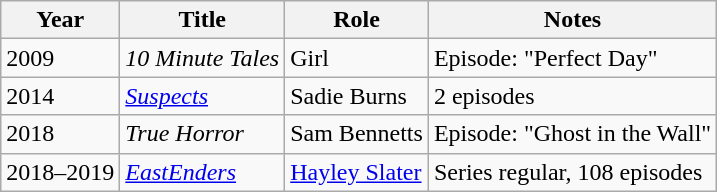<table class="wikitable sortable">
<tr>
<th>Year</th>
<th>Title</th>
<th>Role</th>
<th class="unsortable">Notes</th>
</tr>
<tr>
<td>2009</td>
<td><em>10 Minute Tales</em></td>
<td>Girl</td>
<td>Episode: "Perfect Day"</td>
</tr>
<tr>
<td>2014</td>
<td><em><a href='#'>Suspects</a></em></td>
<td>Sadie Burns</td>
<td>2 episodes</td>
</tr>
<tr>
<td>2018</td>
<td><em>True Horror</em></td>
<td>Sam Bennetts</td>
<td>Episode: "Ghost in the Wall"</td>
</tr>
<tr>
<td>2018–2019</td>
<td><em><a href='#'>EastEnders</a></em></td>
<td><a href='#'>Hayley Slater</a></td>
<td>Series regular, 108 episodes</td>
</tr>
</table>
